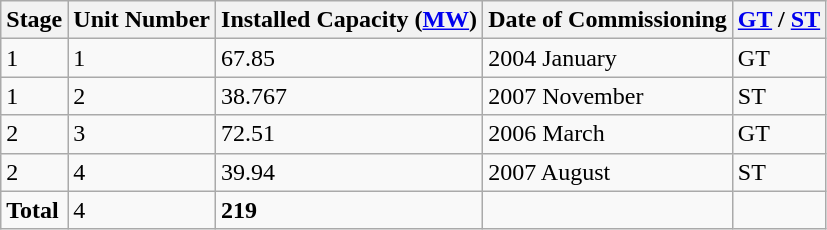<table class="sortable wikitable">
<tr>
<th>Stage</th>
<th>Unit Number</th>
<th>Installed Capacity (<a href='#'>MW</a>)</th>
<th>Date of Commissioning</th>
<th><a href='#'>GT</a> / <a href='#'>ST</a></th>
</tr>
<tr>
<td>1</td>
<td>1</td>
<td>67.85</td>
<td>2004 January</td>
<td>GT </td>
</tr>
<tr>
<td>1</td>
<td>2</td>
<td>38.767</td>
<td>2007 November</td>
<td>ST</td>
</tr>
<tr>
<td>2</td>
<td>3</td>
<td>72.51</td>
<td>2006 March</td>
<td>GT </td>
</tr>
<tr>
<td>2</td>
<td>4</td>
<td>39.94</td>
<td>2007 August</td>
<td>ST</td>
</tr>
<tr>
<td><strong>Total</strong></td>
<td>4</td>
<td><strong>219</strong></td>
<td></td>
<td></td>
</tr>
</table>
